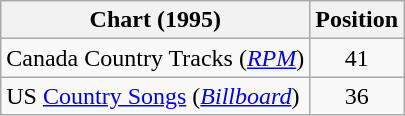<table class="wikitable sortable">
<tr>
<th scope="col">Chart (1995)</th>
<th scope="col">Position</th>
</tr>
<tr>
<td>Canada Country Tracks (<em><a href='#'>RPM</a></em>)</td>
<td align="center">41</td>
</tr>
<tr>
<td>US <a href='#'>Country Songs</a> (<em><a href='#'>Billboard</a></em>)</td>
<td align="center">36</td>
</tr>
</table>
